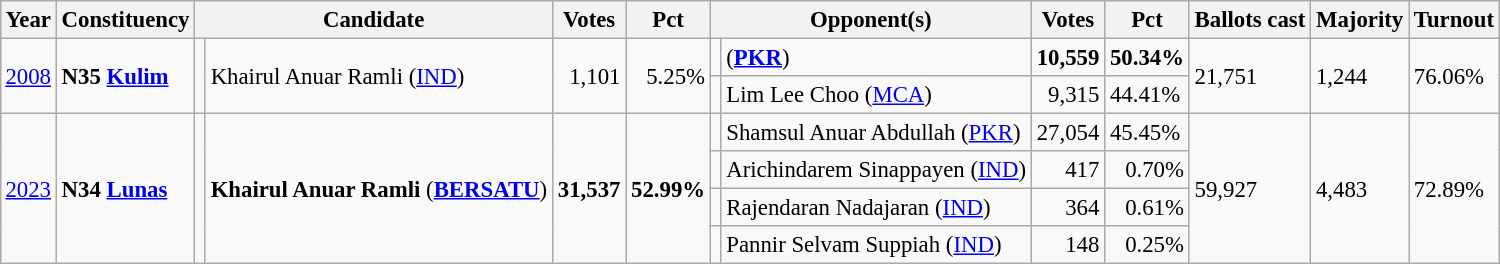<table class="wikitable" style="margin:0.5em ; font-size:95%">
<tr>
<th>Year</th>
<th>Constituency</th>
<th colspan=2>Candidate</th>
<th>Votes</th>
<th>Pct</th>
<th colspan=2>Opponent(s)</th>
<th>Votes</th>
<th>Pct</th>
<th>Ballots cast</th>
<th>Majority</th>
<th>Turnout</th>
</tr>
<tr>
<td rowspan=2><a href='#'>2008</a></td>
<td rowspan=2><strong>N35 <a href='#'>Kulim</a></strong></td>
<td rowspan=2 ></td>
<td rowspan=2>Khairul Anuar Ramli (<a href='#'>IND</a>)</td>
<td rowspan=2 align="right">1,101</td>
<td rowspan=2 align=right>5.25%</td>
<td></td>
<td> (<a href='#'><strong>PKR</strong></a>)</td>
<td align="right"><strong>10,559</strong></td>
<td><strong>50.34%</strong></td>
<td rowspan=2>21,751</td>
<td rowspan=2>1,244</td>
<td rowspan=2>76.06%</td>
</tr>
<tr>
<td></td>
<td>Lim Lee Choo (<a href='#'>MCA</a>)</td>
<td align="right">9,315</td>
<td>44.41%</td>
</tr>
<tr>
<td rowspan=4><a href='#'>2023</a></td>
<td rowspan=4><strong>N34 <a href='#'>Lunas</a></strong></td>
<td rowspan=4 bgcolor=></td>
<td rowspan=4><strong>Khairul Anuar Ramli</strong> (<a href='#'><strong>BERSATU</strong></a>)</td>
<td rowspan=4 align=right><strong>31,537</strong></td>
<td rowspan=4><strong>52.99%</strong></td>
<td></td>
<td>Shamsul Anuar Abdullah (<a href='#'>PKR</a>)</td>
<td align=right>27,054</td>
<td>45.45%</td>
<td rowspan=4>59,927</td>
<td rowspan=4>4,483</td>
<td rowspan=4>72.89%</td>
</tr>
<tr>
<td></td>
<td>Arichindarem Sinappayen (<a href='#'>IND</a>)</td>
<td align=right>417</td>
<td align=right>0.70%</td>
</tr>
<tr>
<td></td>
<td>Rajendaran Nadajaran (<a href='#'>IND</a>)</td>
<td align=right>364</td>
<td align=right>0.61%</td>
</tr>
<tr>
<td></td>
<td>Pannir Selvam Suppiah (<a href='#'>IND</a>)</td>
<td align=right>148</td>
<td align=right>0.25%</td>
</tr>
</table>
